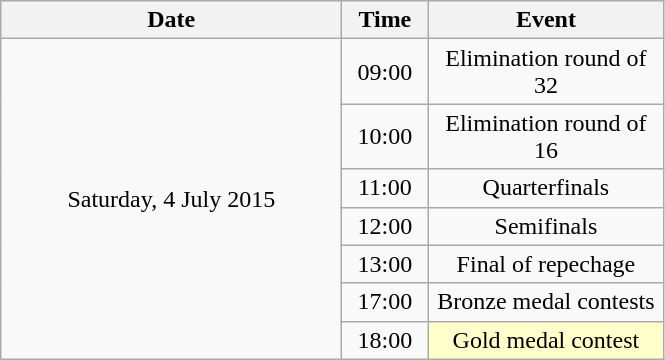<table class = "wikitable" style="text-align:center;">
<tr>
<th width=220>Date</th>
<th width=50>Time</th>
<th width=150>Event</th>
</tr>
<tr>
<td rowspan=7>Saturday, 4 July 2015</td>
<td>09:00</td>
<td>Elimination round of 32</td>
</tr>
<tr>
<td>10:00</td>
<td>Elimination round of 16</td>
</tr>
<tr>
<td>11:00</td>
<td>Quarterfinals</td>
</tr>
<tr>
<td>12:00</td>
<td>Semifinals</td>
</tr>
<tr>
<td>13:00</td>
<td>Final of repechage</td>
</tr>
<tr>
<td>17:00</td>
<td>Bronze medal contests</td>
</tr>
<tr>
<td>18:00</td>
<td bgcolor=ffffcc>Gold medal contest</td>
</tr>
</table>
